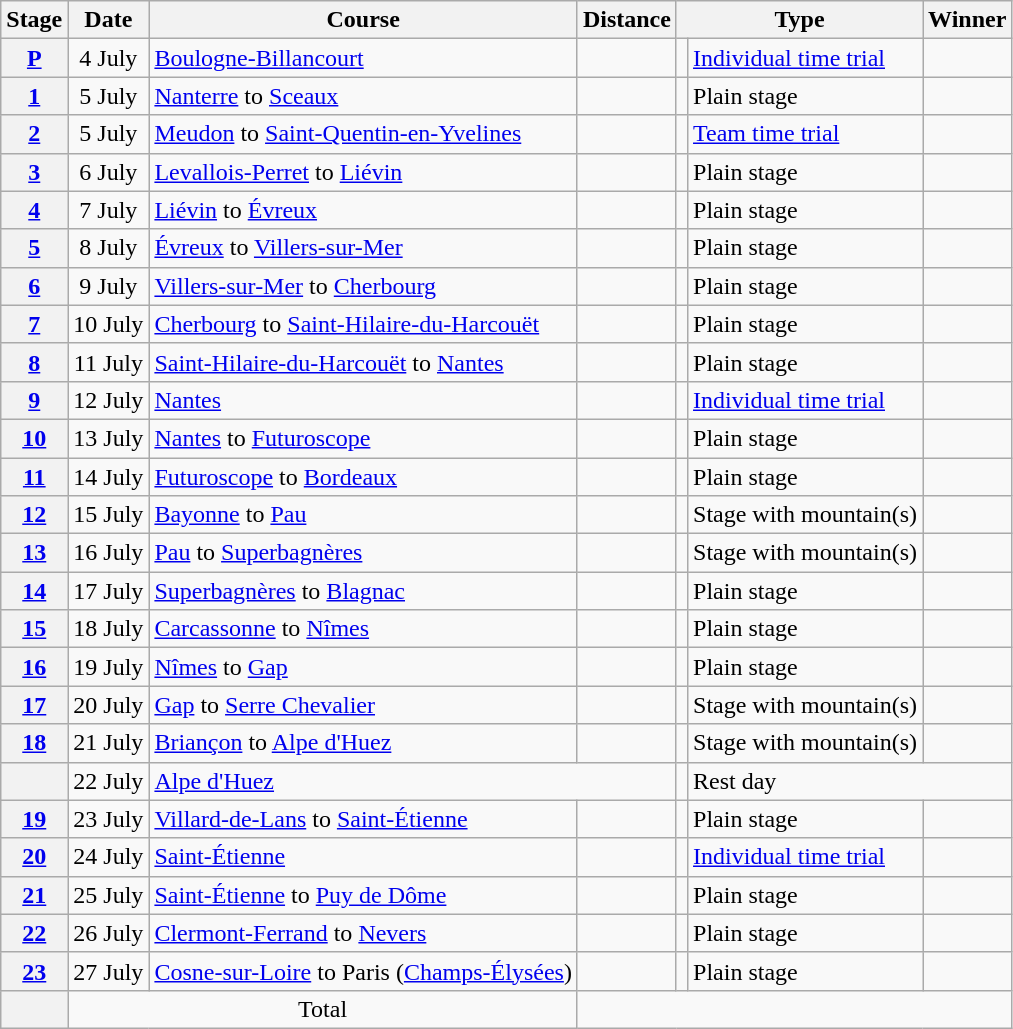<table class="wikitable">
<tr>
<th scope="col">Stage</th>
<th scope="col">Date</th>
<th scope="col">Course</th>
<th scope="col">Distance</th>
<th colspan="2">Type</th>
<th scope="col">Winner</th>
</tr>
<tr>
<th scope="row"><a href='#'>P</a></th>
<td style="text-align:center;">4 July</td>
<td><a href='#'>Boulogne-Billancourt</a></td>
<td style="text-align:center;"></td>
<td></td>
<td><a href='#'>Individual time trial</a></td>
<td></td>
</tr>
<tr>
<th scope="row"><a href='#'>1</a></th>
<td style="text-align:center;">5 July</td>
<td><a href='#'>Nanterre</a> to <a href='#'>Sceaux</a></td>
<td style="text-align:center;"></td>
<td></td>
<td>Plain stage</td>
<td></td>
</tr>
<tr>
<th scope="row"><a href='#'>2</a></th>
<td style="text-align:center;">5 July</td>
<td><a href='#'>Meudon</a> to <a href='#'>Saint-Quentin-en-Yvelines</a></td>
<td style="text-align:center;"></td>
<td></td>
<td><a href='#'>Team time trial</a></td>
<td></td>
</tr>
<tr>
<th scope="row"><a href='#'>3</a></th>
<td style="text-align:center;">6 July</td>
<td><a href='#'>Levallois-Perret</a> to <a href='#'>Liévin</a></td>
<td style="text-align:center;"></td>
<td></td>
<td>Plain stage</td>
<td></td>
</tr>
<tr>
<th scope="row"><a href='#'>4</a></th>
<td style="text-align:center;">7 July</td>
<td><a href='#'>Liévin</a> to <a href='#'>Évreux</a></td>
<td style="text-align:center;"></td>
<td></td>
<td>Plain stage</td>
<td></td>
</tr>
<tr>
<th scope="row"><a href='#'>5</a></th>
<td style="text-align:center;">8 July</td>
<td><a href='#'>Évreux</a> to <a href='#'>Villers-sur-Mer</a></td>
<td style="text-align:center;"></td>
<td></td>
<td>Plain stage</td>
<td></td>
</tr>
<tr>
<th scope="row"><a href='#'>6</a></th>
<td style="text-align:center;">9 July</td>
<td><a href='#'>Villers-sur-Mer</a> to <a href='#'>Cherbourg</a></td>
<td style="text-align:center;"></td>
<td></td>
<td>Plain stage</td>
<td></td>
</tr>
<tr>
<th scope="row"><a href='#'>7</a></th>
<td style="text-align:center;">10 July</td>
<td><a href='#'>Cherbourg</a> to <a href='#'>Saint-Hilaire-du-Harcouët</a></td>
<td style="text-align:center;"></td>
<td></td>
<td>Plain stage</td>
<td></td>
</tr>
<tr>
<th scope="row"><a href='#'>8</a></th>
<td style="text-align:center;">11 July</td>
<td><a href='#'>Saint-Hilaire-du-Harcouët</a> to <a href='#'>Nantes</a></td>
<td style="text-align:center;"></td>
<td></td>
<td>Plain stage</td>
<td></td>
</tr>
<tr>
<th scope="row"><a href='#'>9</a></th>
<td style="text-align:center;">12 July</td>
<td><a href='#'>Nantes</a></td>
<td style="text-align:center;"></td>
<td></td>
<td><a href='#'>Individual time trial</a></td>
<td></td>
</tr>
<tr>
<th scope="row"><a href='#'>10</a></th>
<td style="text-align:center;">13 July</td>
<td><a href='#'>Nantes</a> to <a href='#'>Futuroscope</a></td>
<td style="text-align:center;"></td>
<td></td>
<td>Plain stage</td>
<td></td>
</tr>
<tr>
<th scope="row"><a href='#'>11</a></th>
<td style="text-align:center;">14 July</td>
<td><a href='#'>Futuroscope</a> to <a href='#'>Bordeaux</a></td>
<td style="text-align:center;"></td>
<td></td>
<td>Plain stage</td>
<td></td>
</tr>
<tr>
<th scope="row"><a href='#'>12</a></th>
<td style="text-align:center;">15 July</td>
<td><a href='#'>Bayonne</a> to <a href='#'>Pau</a></td>
<td style="text-align:center;"></td>
<td></td>
<td>Stage with mountain(s)</td>
<td></td>
</tr>
<tr>
<th scope="row"><a href='#'>13</a></th>
<td style="text-align:center;">16 July</td>
<td><a href='#'>Pau</a> to <a href='#'>Superbagnères</a></td>
<td style="text-align:center;"></td>
<td></td>
<td>Stage with mountain(s)</td>
<td></td>
</tr>
<tr>
<th scope="row"><a href='#'>14</a></th>
<td style="text-align:center;">17 July</td>
<td><a href='#'>Superbagnères</a> to <a href='#'>Blagnac</a></td>
<td style="text-align:center;"></td>
<td></td>
<td>Plain stage</td>
<td></td>
</tr>
<tr>
<th scope="row"><a href='#'>15</a></th>
<td style="text-align:center;">18 July</td>
<td><a href='#'>Carcassonne</a> to <a href='#'>Nîmes</a></td>
<td style="text-align:center;"></td>
<td></td>
<td>Plain stage</td>
<td></td>
</tr>
<tr>
<th scope="row"><a href='#'>16</a></th>
<td style="text-align:center;">19 July</td>
<td><a href='#'>Nîmes</a> to <a href='#'>Gap</a></td>
<td style="text-align:center;"></td>
<td></td>
<td>Plain stage</td>
<td></td>
</tr>
<tr>
<th scope="row"><a href='#'>17</a></th>
<td style="text-align:center;">20 July</td>
<td><a href='#'>Gap</a> to <a href='#'>Serre Chevalier</a></td>
<td style="text-align:center;"></td>
<td></td>
<td>Stage with mountain(s)</td>
<td></td>
</tr>
<tr>
<th scope="row"><a href='#'>18</a></th>
<td style="text-align:center;">21 July</td>
<td><a href='#'>Briançon</a> to <a href='#'>Alpe d'Huez</a></td>
<td style="text-align:center;"></td>
<td></td>
<td>Stage with mountain(s)</td>
<td></td>
</tr>
<tr>
<th scope="row"></th>
<td style="text-align:center;">22 July</td>
<td colspan="2"><a href='#'>Alpe d'Huez</a></td>
<td></td>
<td colspan="2">Rest day</td>
</tr>
<tr>
<th scope="row"><a href='#'>19</a></th>
<td style="text-align:center;">23 July</td>
<td><a href='#'>Villard-de-Lans</a> to <a href='#'>Saint-Étienne</a></td>
<td style="text-align:center;"></td>
<td></td>
<td>Plain stage</td>
<td></td>
</tr>
<tr>
<th scope="row"><a href='#'>20</a></th>
<td style="text-align:center;">24 July</td>
<td><a href='#'>Saint-Étienne</a></td>
<td style="text-align:center;"></td>
<td></td>
<td><a href='#'>Individual time trial</a></td>
<td></td>
</tr>
<tr>
<th scope="row"><a href='#'>21</a></th>
<td style="text-align:center;">25 July</td>
<td><a href='#'>Saint-Étienne</a> to <a href='#'>Puy de Dôme</a></td>
<td style="text-align:center;"></td>
<td></td>
<td>Plain stage</td>
<td></td>
</tr>
<tr>
<th scope="row"><a href='#'>22</a></th>
<td style="text-align:center;">26 July</td>
<td><a href='#'>Clermont-Ferrand</a> to <a href='#'>Nevers</a></td>
<td style="text-align:center;"></td>
<td></td>
<td>Plain stage</td>
<td></td>
</tr>
<tr>
<th scope="row"><a href='#'>23</a></th>
<td style="text-align:center;">27 July</td>
<td><a href='#'>Cosne-sur-Loire</a> to Paris (<a href='#'>Champs-Élysées</a>)</td>
<td style="text-align:center;"></td>
<td></td>
<td>Plain stage</td>
<td></td>
</tr>
<tr>
<th scope="row"></th>
<td colspan="2" style="text-align:center">Total</td>
<td colspan="4" style="text-align:center"></td>
</tr>
</table>
